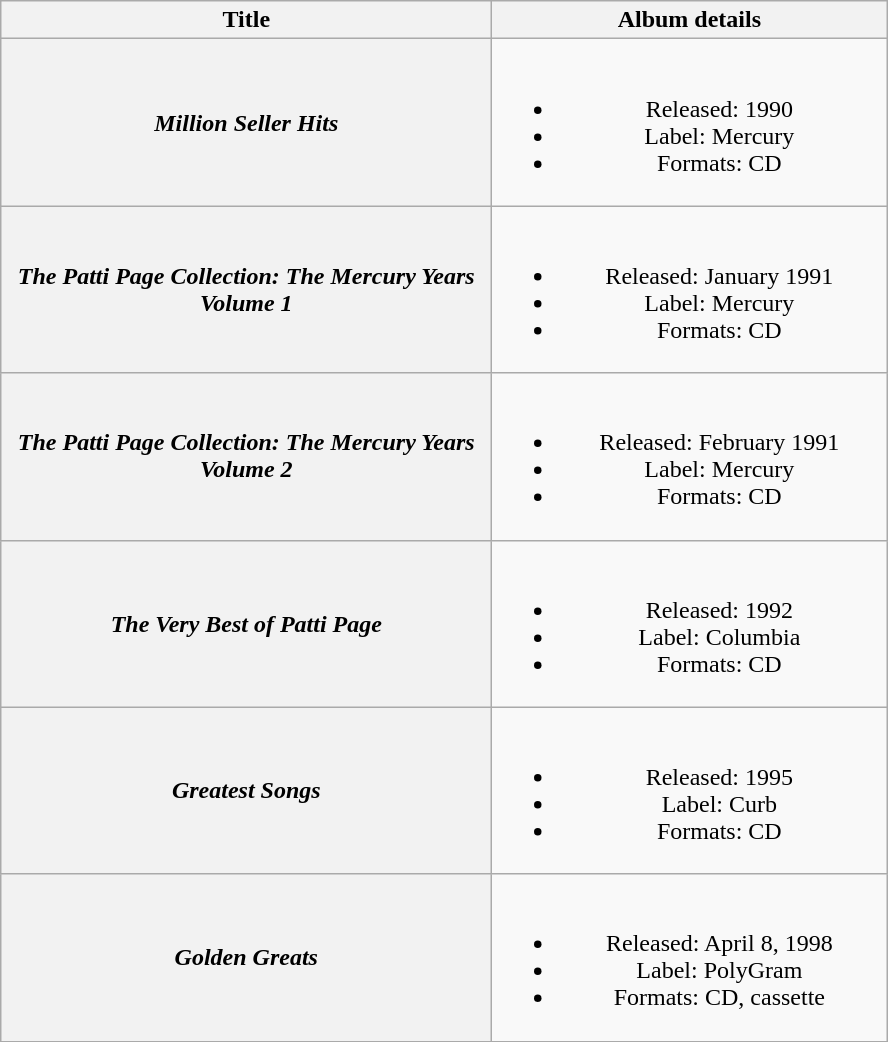<table class="wikitable plainrowheaders" style="text-align:center;">
<tr>
<th scope="col" style="width:20em;">Title</th>
<th scope="col" style="width:16em;">Album details</th>
</tr>
<tr>
<th scope="row"><em>Million Seller Hits</em></th>
<td><br><ul><li>Released: 1990</li><li>Label: Mercury</li><li>Formats: CD</li></ul></td>
</tr>
<tr>
<th scope="row"><em>The Patti Page Collection: The Mercury Years Volume 1</em></th>
<td><br><ul><li>Released: January 1991</li><li>Label: Mercury</li><li>Formats: CD</li></ul></td>
</tr>
<tr>
<th scope="row"><em>The Patti Page Collection: The Mercury Years Volume 2</em></th>
<td><br><ul><li>Released: February 1991</li><li>Label: Mercury</li><li>Formats: CD</li></ul></td>
</tr>
<tr>
<th scope="row"><em>The Very Best of Patti Page</em></th>
<td><br><ul><li>Released: 1992</li><li>Label: Columbia</li><li>Formats: CD</li></ul></td>
</tr>
<tr>
<th scope="row"><em>Greatest Songs</em></th>
<td><br><ul><li>Released: 1995</li><li>Label: Curb</li><li>Formats: CD</li></ul></td>
</tr>
<tr>
<th scope="row"><em>Golden Greats</em></th>
<td><br><ul><li>Released: April 8, 1998</li><li>Label: PolyGram</li><li>Formats: CD, cassette</li></ul></td>
</tr>
<tr>
</tr>
</table>
